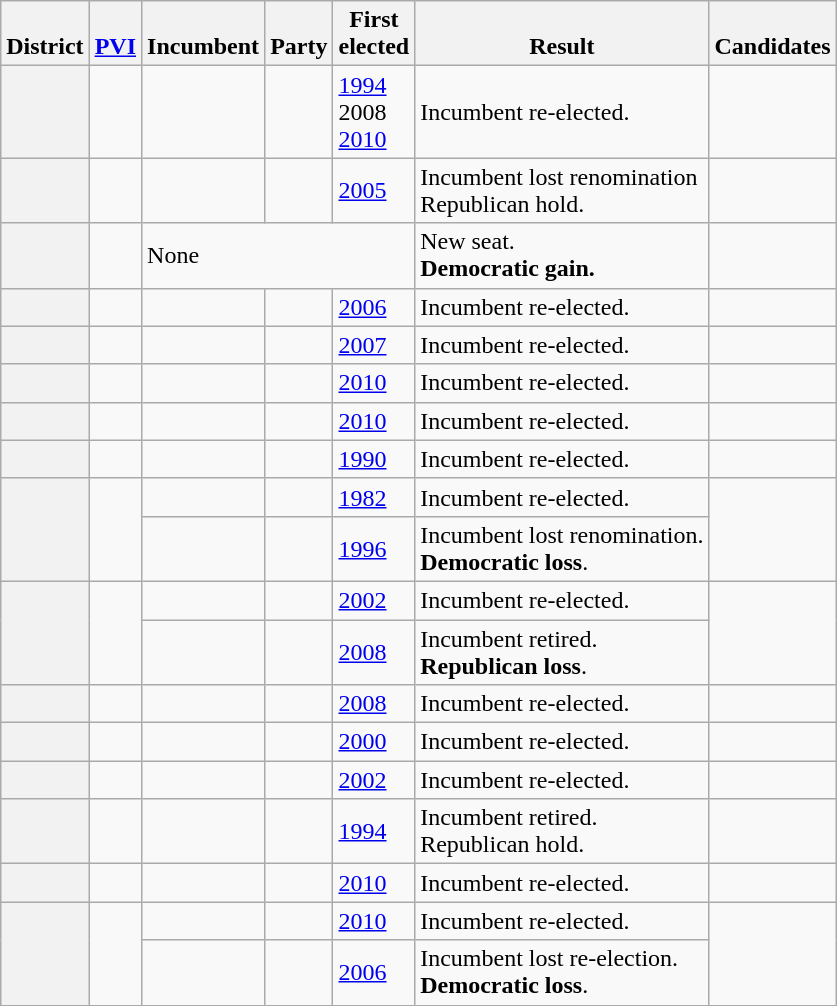<table class="wikitable sortable">
<tr valign=bottom>
<th>District</th>
<th><a href='#'>PVI</a></th>
<th>Incumbent</th>
<th>Party</th>
<th>First<br>elected</th>
<th>Result</th>
<th>Candidates</th>
</tr>
<tr>
<th></th>
<td></td>
<td></td>
<td></td>
<td><a href='#'>1994</a><br>2008 <br><a href='#'>2010</a></td>
<td>Incumbent re-elected.</td>
<td nowrap></td>
</tr>
<tr>
<th></th>
<td></td>
<td></td>
<td></td>
<td><a href='#'>2005 </a></td>
<td>Incumbent lost renomination<br>Republican hold.</td>
<td nowrap></td>
</tr>
<tr>
<th></th>
<td></td>
<td colspan=3 data-sort-value="ZZZ">None </td>
<td>New seat.<br><strong>Democratic gain.</strong></td>
<td nowrap></td>
</tr>
<tr>
<th></th>
<td></td>
<td></td>
<td></td>
<td><a href='#'>2006</a></td>
<td>Incumbent re-elected.</td>
<td nowrap></td>
</tr>
<tr>
<th></th>
<td></td>
<td></td>
<td></td>
<td><a href='#'>2007 </a></td>
<td>Incumbent re-elected.</td>
<td nowrap></td>
</tr>
<tr>
<th></th>
<td></td>
<td></td>
<td></td>
<td><a href='#'>2010</a></td>
<td>Incumbent re-elected.</td>
<td nowrap></td>
</tr>
<tr>
<th></th>
<td></td>
<td><br></td>
<td></td>
<td><a href='#'>2010</a></td>
<td>Incumbent re-elected.</td>
<td nowrap></td>
</tr>
<tr>
<th></th>
<td></td>
<td></td>
<td></td>
<td><a href='#'>1990</a></td>
<td>Incumbent re-elected.</td>
<td nowrap></td>
</tr>
<tr>
<th rowspan=2></th>
<td rowspan=2 ></td>
<td></td>
<td></td>
<td><a href='#'>1982</a></td>
<td>Incumbent re-elected.</td>
<td rowspan=2 nowrap></td>
</tr>
<tr>
<td><br></td>
<td></td>
<td><a href='#'>1996</a></td>
<td>Incumbent lost renomination.<br><strong>Democratic loss</strong>.</td>
</tr>
<tr>
<th rowspan=2></th>
<td rowspan=2 ></td>
<td><br></td>
<td></td>
<td><a href='#'>2002</a></td>
<td>Incumbent re-elected.</td>
<td rowspan=2 nowrap></td>
</tr>
<tr>
<td><br></td>
<td></td>
<td><a href='#'>2008</a></td>
<td>Incumbent retired.<br><strong>Republican loss</strong>.</td>
</tr>
<tr>
<th></th>
<td></td>
<td></td>
<td></td>
<td><a href='#'>2008</a></td>
<td>Incumbent re-elected.</td>
<td nowrap></td>
</tr>
<tr>
<th></th>
<td></td>
<td></td>
<td></td>
<td><a href='#'>2000</a></td>
<td>Incumbent re-elected.</td>
<td nowrap></td>
</tr>
<tr>
<th></th>
<td></td>
<td><br></td>
<td></td>
<td><a href='#'>2002</a></td>
<td>Incumbent re-elected.</td>
<td nowrap></td>
</tr>
<tr>
<th></th>
<td></td>
<td></td>
<td></td>
<td><a href='#'>1994</a></td>
<td>Incumbent retired.<br>Republican hold.</td>
<td nowrap></td>
</tr>
<tr>
<th></th>
<td></td>
<td></td>
<td></td>
<td><a href='#'>2010</a></td>
<td>Incumbent re-elected.</td>
<td nowrap></td>
</tr>
<tr>
<th rowspan=2></th>
<td rowspan=2 ></td>
<td></td>
<td></td>
<td><a href='#'>2010</a></td>
<td>Incumbent re-elected.</td>
<td rowspan=2 nowrap></td>
</tr>
<tr>
<td><br></td>
<td></td>
<td><a href='#'>2006</a></td>
<td>Incumbent lost re-election.<br><strong>Democratic loss</strong>.</td>
</tr>
</table>
